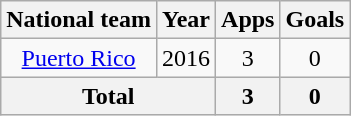<table class=wikitable style=text-align:center>
<tr>
<th>National team</th>
<th>Year</th>
<th>Apps</th>
<th>Goals</th>
</tr>
<tr>
<td><a href='#'>Puerto Rico</a></td>
<td>2016</td>
<td>3</td>
<td>0</td>
</tr>
<tr>
<th colspan="2">Total</th>
<th>3</th>
<th>0</th>
</tr>
</table>
